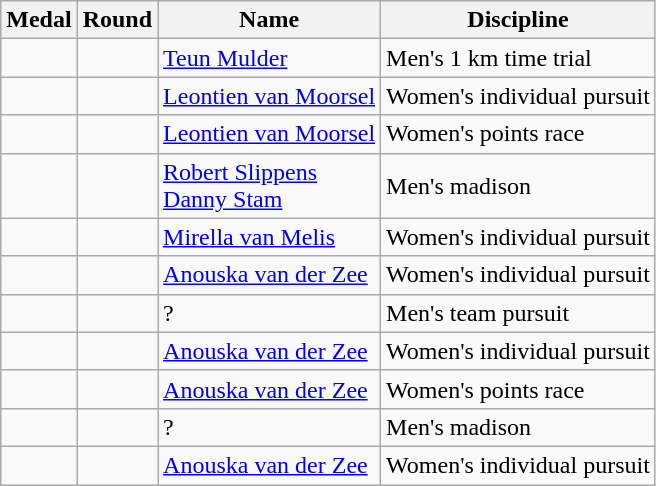<table class="wikitable sortable">
<tr>
<th>Medal</th>
<th>Round</th>
<th>Name</th>
<th>Discipline</th>
</tr>
<tr>
<td></td>
<td></td>
<td><a href='#'>Teun Mulder</a></td>
<td>Men's 1 km time trial</td>
</tr>
<tr>
<td></td>
<td></td>
<td><a href='#'>Leontien van Moorsel</a></td>
<td>Women's individual pursuit</td>
</tr>
<tr>
<td></td>
<td></td>
<td><a href='#'>Leontien van Moorsel</a></td>
<td>Women's points race</td>
</tr>
<tr>
<td></td>
<td></td>
<td><a href='#'>Robert Slippens</a><br><a href='#'>Danny Stam</a></td>
<td>Men's madison</td>
</tr>
<tr>
<td></td>
<td></td>
<td><a href='#'>Mirella van Melis</a></td>
<td>Women's individual pursuit</td>
</tr>
<tr>
<td></td>
<td></td>
<td><a href='#'>Anouska van der Zee</a></td>
<td>Women's individual pursuit</td>
</tr>
<tr>
<td></td>
<td></td>
<td>?</td>
<td>Men's team pursuit</td>
</tr>
<tr>
<td></td>
<td></td>
<td><a href='#'>Anouska van der Zee</a></td>
<td>Women's individual pursuit</td>
</tr>
<tr>
<td></td>
<td></td>
<td><a href='#'>Anouska van der Zee</a></td>
<td>Women's points race</td>
</tr>
<tr>
<td></td>
<td></td>
<td>?</td>
<td>Men's madison</td>
</tr>
<tr>
<td></td>
<td><strong></strong></td>
<td><a href='#'>Anouska van der Zee</a></td>
<td>Women's individual pursuit</td>
</tr>
</table>
